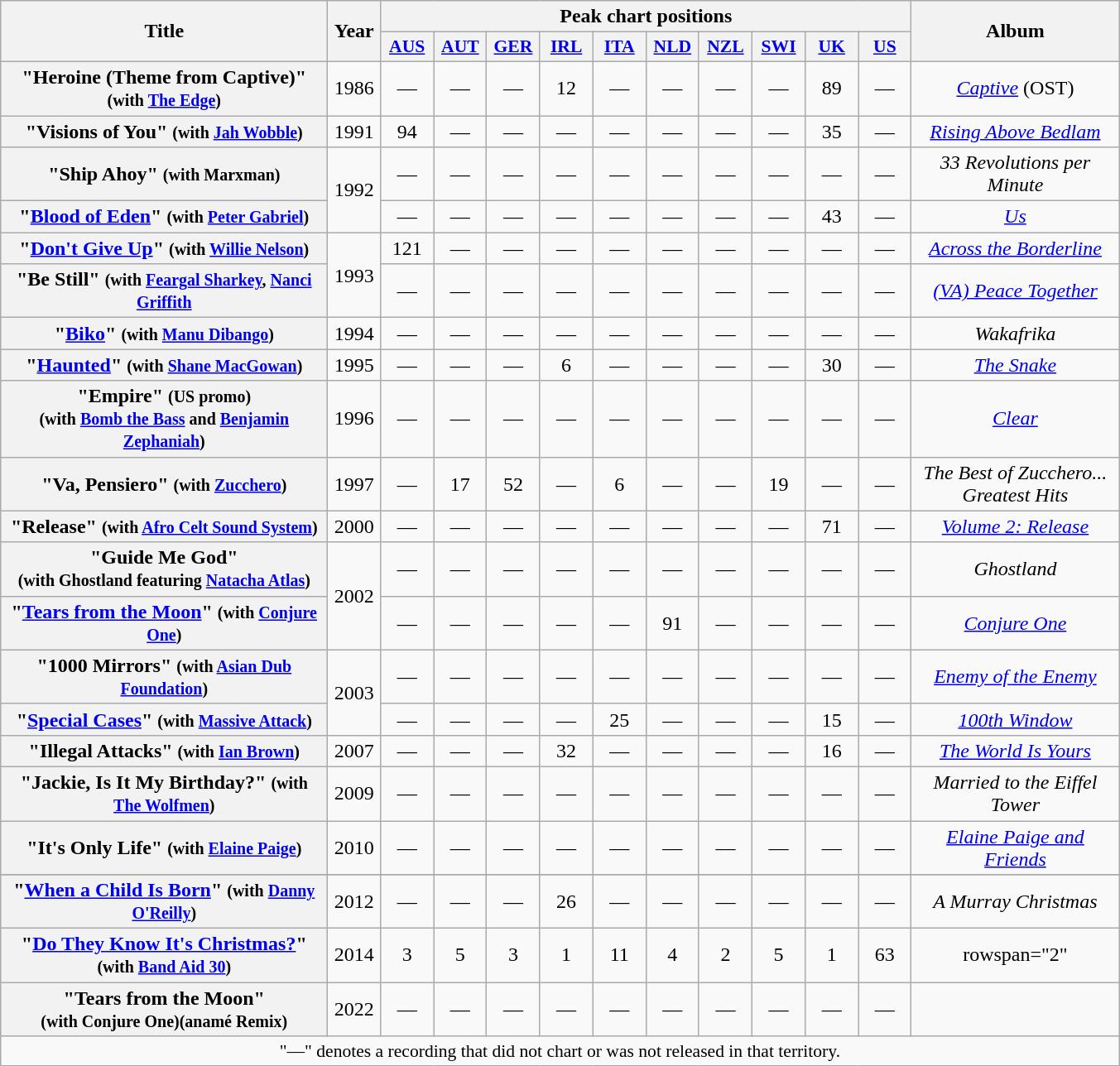<table class="wikitable plainrowheaders" style="text-align:center;" border="1">
<tr>
<th scope="col" rowspan="2" style="width:16em;">Title</th>
<th scope="col" rowspan="2" style="width:2.2em;">Year</th>
<th scope="col" colspan="10">Peak chart positions</th>
<th scope="col" rowspan="2" style="width:10em;">Album</th>
</tr>
<tr>
<th scope="col" style="width:2.5em;font-size:90%;"><a href='#'>AUS</a> <br></th>
<th scope="col" style="width:2.5em;font-size:90%;"><a href='#'>AUT</a> <br></th>
<th scope="col" style="width:2.5em;font-size:90%;"><a href='#'>GER</a> <br></th>
<th scope="col" style="width:2.5em;font-size:90%;"><a href='#'>IRL</a> <br></th>
<th scope="col" style="width:2.5em;font-size:90%;"><a href='#'>ITA</a> <br></th>
<th scope="col" style="width:2.5em;font-size:90%;"><a href='#'>NLD</a> <br></th>
<th scope="col" style="width:2.5em;font-size:90%;"><a href='#'>NZL</a> <br></th>
<th scope="col" style="width:2.5em;font-size:90%;"><a href='#'>SWI</a> <br></th>
<th scope="col" style="width:2.5em;font-size:90%;"><a href='#'>UK</a> <br></th>
<th scope="col" style="width:2.5em;font-size:90%;"><a href='#'>US</a> <br></th>
</tr>
<tr>
<th scope="row">"Heroine (Theme from Captive)"<br><small>(with <a href='#'>The Edge</a>)</small></th>
<td>1986</td>
<td>—</td>
<td>—</td>
<td>—</td>
<td>12</td>
<td>—</td>
<td>—</td>
<td>—</td>
<td>—</td>
<td>89</td>
<td>—</td>
<td><em><a href='#'>Captive</a></em> (OST)</td>
</tr>
<tr>
<th scope="row">"Visions of You" <small>(with <a href='#'>Jah Wobble</a>)</small></th>
<td>1991</td>
<td>94</td>
<td>—</td>
<td>—</td>
<td>—</td>
<td>—</td>
<td>—</td>
<td>—</td>
<td>—</td>
<td>35</td>
<td>—</td>
<td><em><a href='#'>Rising Above Bedlam</a></em></td>
</tr>
<tr>
<th scope="row">"Ship Ahoy" <small>(with Marxman)</small></th>
<td rowspan="2">1992</td>
<td>—</td>
<td>—</td>
<td>—</td>
<td>—</td>
<td>—</td>
<td>—</td>
<td>—</td>
<td>—</td>
<td>—</td>
<td>—</td>
<td><em>33 Revolutions per Minute</em></td>
</tr>
<tr>
<th scope="row">"<a href='#'>Blood of Eden</a>" <small>(with <a href='#'>Peter Gabriel</a>)</small></th>
<td>—</td>
<td>—</td>
<td>—</td>
<td>—</td>
<td>—</td>
<td>—</td>
<td>—</td>
<td>—</td>
<td>43</td>
<td>—</td>
<td><em><a href='#'>Us</a></em></td>
</tr>
<tr>
<th scope="row">"<a href='#'>Don't Give Up</a>" <small>(with <a href='#'>Willie Nelson</a>)</small></th>
<td rowspan="2">1993</td>
<td>121</td>
<td>—</td>
<td>—</td>
<td>—</td>
<td>—</td>
<td>—</td>
<td>—</td>
<td>—</td>
<td>—</td>
<td>—</td>
<td><em><a href='#'>Across the Borderline</a></em></td>
</tr>
<tr>
<th scope="row">"Be Still" <small>(with <a href='#'>Feargal Sharkey</a>, <a href='#'>Nanci Griffith</a> </small></th>
<td>—</td>
<td>—</td>
<td>—</td>
<td>—</td>
<td>—</td>
<td>—</td>
<td>—</td>
<td>—</td>
<td>—</td>
<td>—</td>
<td><em><a href='#'>(VA) Peace Together</a></em></td>
</tr>
<tr>
<th scope="row">"<a href='#'>Biko</a>" <small>(with <a href='#'>Manu Dibango</a>)</small></th>
<td>1994</td>
<td>—</td>
<td>—</td>
<td>—</td>
<td>—</td>
<td>—</td>
<td>—</td>
<td>—</td>
<td>—</td>
<td>—</td>
<td>—</td>
<td><em>Wakafrika</em></td>
</tr>
<tr>
<th scope="row">"<a href='#'>Haunted</a>" <small>(with <a href='#'>Shane MacGowan</a>)</small></th>
<td>1995</td>
<td>—</td>
<td>—</td>
<td>—</td>
<td>6</td>
<td>—</td>
<td>—</td>
<td>—</td>
<td>—</td>
<td>30</td>
<td>—</td>
<td><em><a href='#'>The Snake</a></em></td>
</tr>
<tr>
<th scope="row">"Empire" <small>(US promo)</small><br><small>(with <a href='#'>Bomb the Bass</a> and <a href='#'>Benjamin Zephaniah</a>)</small></th>
<td>1996</td>
<td>—</td>
<td>—</td>
<td>—</td>
<td>—</td>
<td>—</td>
<td>—</td>
<td>—</td>
<td>—</td>
<td>—</td>
<td>—</td>
<td><em><a href='#'>Clear</a></em></td>
</tr>
<tr>
<th scope="row">"Va, Pensiero" <small>(with <a href='#'>Zucchero</a>)</small></th>
<td>1997</td>
<td>—</td>
<td>17</td>
<td>52</td>
<td>—</td>
<td>6</td>
<td>—</td>
<td>—</td>
<td>19</td>
<td>—</td>
<td>—</td>
<td><em>The Best of Zucchero... Greatest Hits</em></td>
</tr>
<tr>
<th scope="row">"Release" <small>(with <a href='#'>Afro Celt Sound System</a>)</small></th>
<td>2000</td>
<td>—</td>
<td>—</td>
<td>—</td>
<td>—</td>
<td>—</td>
<td>—</td>
<td>—</td>
<td>—</td>
<td>71</td>
<td>—</td>
<td><em><a href='#'>Volume 2: Release</a></em></td>
</tr>
<tr>
<th scope="row">"Guide Me God"<br><small>(with Ghostland featuring <a href='#'>Natacha Atlas</a>)</small></th>
<td rowspan="2">2002</td>
<td>—</td>
<td>—</td>
<td>—</td>
<td>—</td>
<td>—</td>
<td>—</td>
<td>—</td>
<td>—</td>
<td>—</td>
<td>—</td>
<td><em>Ghostland</em></td>
</tr>
<tr>
<th scope="row">"<a href='#'>Tears from the Moon</a>" <small>(with <a href='#'>Conjure One</a>)</small></th>
<td>—</td>
<td>—</td>
<td>—</td>
<td>—</td>
<td>—</td>
<td>91</td>
<td>—</td>
<td>—</td>
<td>—</td>
<td>—</td>
<td><em><a href='#'>Conjure One</a></em></td>
</tr>
<tr>
<th scope="row">"1000 Mirrors" <small>(with <a href='#'>Asian Dub Foundation</a>)</small></th>
<td rowspan="2">2003</td>
<td>—</td>
<td>—</td>
<td>—</td>
<td>—</td>
<td>—</td>
<td>—</td>
<td>—</td>
<td>—</td>
<td>—</td>
<td>—</td>
<td><em><a href='#'>Enemy of the Enemy</a></em></td>
</tr>
<tr>
<th scope="row">"<a href='#'>Special Cases</a>" <small>(with <a href='#'>Massive Attack</a>)</small></th>
<td>—</td>
<td>—</td>
<td>—</td>
<td>—</td>
<td>25</td>
<td>—</td>
<td>—</td>
<td>—</td>
<td>15</td>
<td>—</td>
<td><em><a href='#'>100th Window</a></em></td>
</tr>
<tr>
<th scope="row">"Illegal Attacks" <small>(with <a href='#'>Ian Brown</a>)</small></th>
<td>2007</td>
<td>—</td>
<td>—</td>
<td>—</td>
<td>32</td>
<td>—</td>
<td>—</td>
<td>—</td>
<td>—</td>
<td>16</td>
<td>—</td>
<td><em><a href='#'>The World Is Yours</a></em></td>
</tr>
<tr>
<th scope="row">"Jackie, Is It My Birthday?" <small>(with <a href='#'>The Wolfmen</a>)</small></th>
<td>2009</td>
<td>—</td>
<td>—</td>
<td>—</td>
<td>—</td>
<td>—</td>
<td>—</td>
<td>—</td>
<td>—</td>
<td>—</td>
<td>—</td>
<td><em>Married to the Eiffel Tower</em></td>
</tr>
<tr>
<th scope="row">"It's Only Life" <small>(with <a href='#'>Elaine Paige</a>)</small></th>
<td>2010</td>
<td>—</td>
<td>—</td>
<td>—</td>
<td>—</td>
<td>—</td>
<td>—</td>
<td>—</td>
<td>—</td>
<td>—</td>
<td>—</td>
<td><em><a href='#'>Elaine Paige and Friends</a></em></td>
</tr>
<tr>
</tr>
<tr>
<th scope="row">"<a href='#'>When a Child Is Born</a>" <small>(with <a href='#'>Danny O'Reilly</a>)</small></th>
<td>2012</td>
<td>—</td>
<td>—</td>
<td>—</td>
<td>26</td>
<td>—</td>
<td>—</td>
<td>—</td>
<td>—</td>
<td>—</td>
<td>—</td>
<td><em>A Murray Christmas</em></td>
</tr>
<tr>
<th scope="row">"<a href='#'>Do They Know It's Christmas?</a>"<br><small>(with <a href='#'>Band Aid 30</a>)</small></th>
<td>2014</td>
<td>3</td>
<td>5</td>
<td>3</td>
<td>1</td>
<td>11</td>
<td>4</td>
<td>2</td>
<td>5</td>
<td>1</td>
<td>63</td>
<td>rowspan="2" </td>
</tr>
<tr>
<th scope="row">"Tears from the Moon"<br><small>(with Conjure One)(anamé Remix)</small></th>
<td>2022</td>
<td>—</td>
<td>—</td>
<td>—</td>
<td>—</td>
<td>—</td>
<td>—</td>
<td>—</td>
<td>—</td>
<td>—</td>
<td>—</td>
</tr>
<tr>
<td colspan="13" style="font-size:90%">"—" denotes a recording that did not chart or was not released in that territory.</td>
</tr>
</table>
